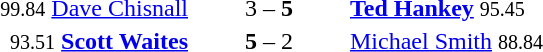<table style="text-align:center">
<tr>
<th width=223></th>
<th width=100></th>
<th width=223></th>
</tr>
<tr>
<td align=right><small><span>99.84</span></small> <a href='#'>Dave Chisnall</a> </td>
<td>3 – <strong>5</strong></td>
<td align=left> <strong><a href='#'>Ted Hankey</a></strong> <small><span>95.45</span></small></td>
</tr>
<tr>
<td align=right><small><span>93.51</span></small> <strong><a href='#'>Scott Waites</a></strong> </td>
<td><strong>5</strong> – 2</td>
<td align=left> <a href='#'>Michael Smith</a> <small><span>88.84</span></small></td>
</tr>
</table>
